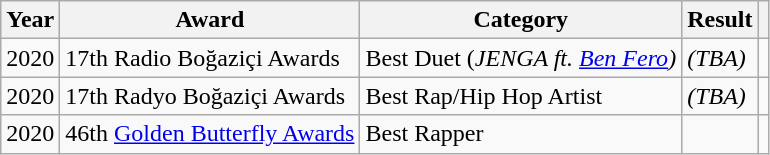<table class="wikitable">
<tr>
<th>Year</th>
<th>Award</th>
<th>Category</th>
<th>Result</th>
<th></th>
</tr>
<tr>
<td>2020</td>
<td>17th Radio Boğaziçi Awards</td>
<td>Best Duet (<em>JENGA ft. <a href='#'>Ben Fero</a>)</em></td>
<td><em>(TBA)</em></td>
<td></td>
</tr>
<tr>
<td>2020</td>
<td>17th Radyo Boğaziçi Awards</td>
<td>Best Rap/Hip Hop Artist</td>
<td><em>(TBA)</em></td>
<td></td>
</tr>
<tr>
<td>2020</td>
<td>46th <a href='#'>Golden Butterfly Awards</a></td>
<td>Best Rapper</td>
<td></td>
<td></td>
</tr>
</table>
